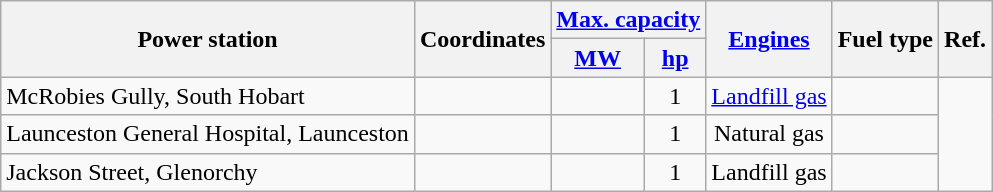<table class="wikitable sortable" style="text-align: center">
<tr>
<th scope="col" rowspan=2>Power station</th>
<th scope="col" rowspan=2>Coordinates</th>
<th scope="col" colspan=2><a href='#'>Max. capacity</a></th>
<th scope="col" rowspan=2><a href='#'>Engines</a></th>
<th scope="col" rowspan=2>Fuel type</th>
<th scope="col" rowspan=2>Ref.</th>
</tr>
<tr>
<th scope="col"><a href='#'>MW</a></th>
<th scope="col"><a href='#'>hp</a></th>
</tr>
<tr>
<td align="left">McRobies Gully, South Hobart</td>
<td></td>
<td></td>
<td>1</td>
<td><a href='#'>Landfill gas</a></td>
<td></td>
</tr>
<tr>
<td align="left">Launceston General Hospital, Launceston</td>
<td></td>
<td></td>
<td>1</td>
<td>Natural gas</td>
<td></td>
</tr>
<tr>
<td align="left">Jackson Street, Glenorchy</td>
<td></td>
<td></td>
<td>1</td>
<td>Landfill gas</td>
<td></td>
</tr>
</table>
